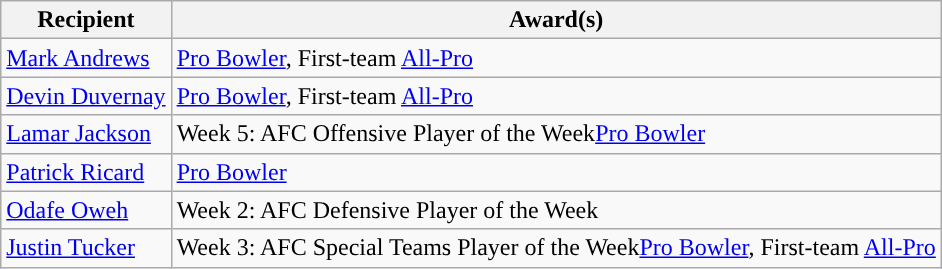<table class="wikitable">
<tr>
<th>Recipient</th>
<th>Award(s)</th>
</tr>
<tr>
<td><a href='#'>Mark Andrews</a></td>
<td><a href='#'>Pro Bowler</a>, First-team <a href='#'>All-Pro</a></td>
</tr>
<tr>
<td><a href='#'>Devin Duvernay</a></td>
<td><a href='#'>Pro Bowler</a>, First-team <a href='#'>All-Pro</a></td>
</tr>
<tr>
<td><a href='#'>Lamar Jackson</a></td>
<td>Week 5: AFC Offensive Player of the Week<a href='#'>Pro Bowler</a></td>
</tr>
<tr>
<td><a href='#'>Patrick Ricard</a></td>
<td><a href='#'>Pro Bowler</a></td>
</tr>
<tr>
<td><a href='#'>Odafe Oweh</a></td>
<td>Week 2: AFC Defensive Player of the Week</td>
</tr>
<tr>
<td><a href='#'>Justin Tucker</a></td>
<td>Week 3: AFC Special Teams Player of the Week<a href='#'>Pro Bowler</a>, First-team <a href='#'>All-Pro</a></td>
</tr>
</table>
